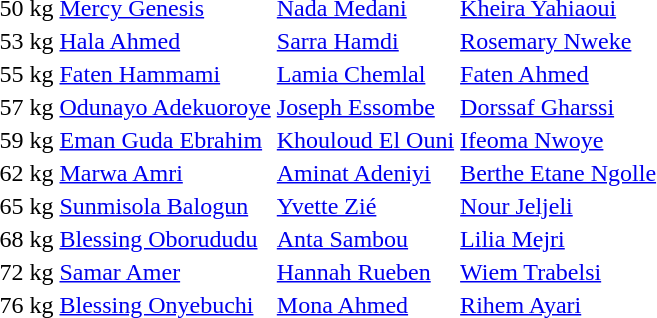<table>
<tr>
<td>50 kg</td>
<td> <a href='#'>Mercy Genesis</a></td>
<td> <a href='#'>Nada Medani</a></td>
<td> <a href='#'>Kheira Yahiaoui</a></td>
</tr>
<tr>
<td>53 kg</td>
<td> <a href='#'>Hala Ahmed</a></td>
<td> <a href='#'>Sarra Hamdi</a></td>
<td> <a href='#'>Rosemary Nweke</a></td>
</tr>
<tr>
<td>55 kg</td>
<td> <a href='#'>Faten Hammami</a></td>
<td> <a href='#'>Lamia Chemlal</a></td>
<td> <a href='#'>Faten Ahmed</a></td>
</tr>
<tr>
<td>57 kg</td>
<td> <a href='#'>Odunayo Adekuoroye</a></td>
<td> <a href='#'>Joseph Essombe</a></td>
<td> <a href='#'>Dorssaf Gharssi</a></td>
</tr>
<tr>
<td>59 kg</td>
<td> <a href='#'>Eman Guda Ebrahim</a></td>
<td> <a href='#'>Khouloud El Ouni</a></td>
<td> <a href='#'>Ifeoma Nwoye</a></td>
</tr>
<tr>
<td>62 kg</td>
<td> <a href='#'>Marwa Amri</a></td>
<td> <a href='#'>Aminat Adeniyi</a></td>
<td> <a href='#'>Berthe Etane Ngolle</a></td>
</tr>
<tr>
<td>65 kg</td>
<td> <a href='#'>Sunmisola Balogun</a></td>
<td> <a href='#'>Yvette Zié</a></td>
<td> <a href='#'>Nour Jeljeli</a></td>
</tr>
<tr>
<td>68 kg</td>
<td> <a href='#'>Blessing Oborududu</a></td>
<td> <a href='#'>Anta Sambou</a></td>
<td> <a href='#'>Lilia Mejri</a></td>
</tr>
<tr>
<td>72 kg</td>
<td> <a href='#'>Samar Amer</a></td>
<td> <a href='#'>Hannah Rueben</a></td>
<td> <a href='#'>Wiem Trabelsi</a></td>
</tr>
<tr>
<td>76 kg</td>
<td> <a href='#'>Blessing Onyebuchi</a></td>
<td> <a href='#'>Mona Ahmed</a></td>
<td> <a href='#'>Rihem Ayari</a></td>
</tr>
</table>
